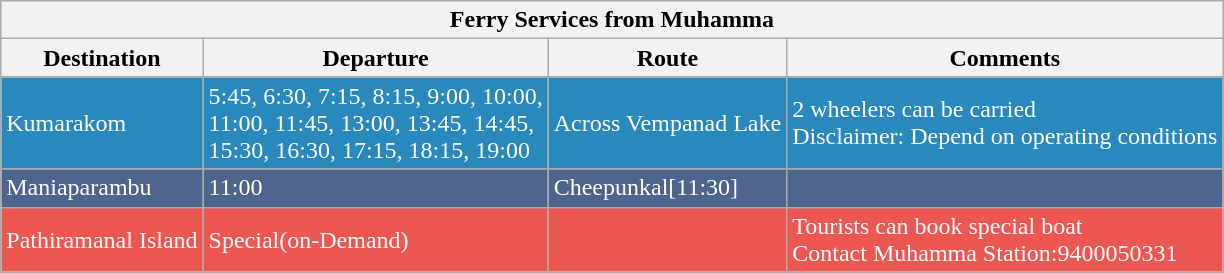<table class="wikitable" border="1">
<tr>
<th colspan="5">Ferry Services from Muhamma</th>
</tr>
<tr>
<th>Destination</th>
<th>Departure</th>
<th>Route</th>
<th>Comments</th>
</tr>
<tr style="background: #2988BC; color: white">
<td>Kumarakom</td>
<td>5:45, 6:30, 7:15, 8:15, 9:00, 10:00,<br> 11:00, 11:45, 13:00, 13:45, 14:45,<br>  15:30, 16:30, 17:15, 18:15, 19:00</td>
<td>Across Vempanad Lake</td>
<td>2 wheelers can be carried<br>Disclaimer: Depend on operating conditions</td>
</tr>
<tr style="background: #4D648D; color: white">
<td>Maniaparambu</td>
<td>11:00</td>
<td>Cheepunkal[11:30]</td>
<td></td>
</tr>
<tr style="background: #ED5752; color: white">
<td>Pathiramanal Island</td>
<td>Special(on-Demand)</td>
<td></td>
<td>Tourists can book special boat<br>Contact Muhamma Station:9400050331</td>
</tr>
</table>
